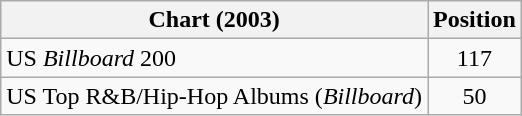<table class="wikitable sortable">
<tr>
<th>Chart (2003)</th>
<th>Position</th>
</tr>
<tr>
<td>US <em>Billboard</em> 200</td>
<td style="text-align:center;">117</td>
</tr>
<tr>
<td>US Top R&B/Hip-Hop Albums (<em>Billboard</em>)</td>
<td style="text-align:center;">50</td>
</tr>
</table>
